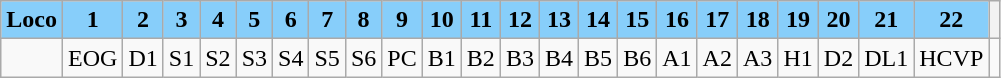<table class="wikitable plainrowheaders unsortable" style="text-align:center">
<tr>
<th scope="col" rowspan="1" style="background:lightskyblue;">Loco</th>
<th scope="col" rowspan="1" style="background:lightskyblue;">1</th>
<th scope="col" rowspan="1" style="background:lightskyblue;">2</th>
<th scope="col" rowspan="1" style="background:lightskyblue;">3</th>
<th scope="col" rowspan="1" style="background:lightskyblue;">4</th>
<th scope="col" rowspan="1" style="background:lightskyblue;">5</th>
<th scope="col" rowspan="1" style="background:lightskyblue;">6</th>
<th scope="col" rowspan="1" style="background:lightskyblue;">7</th>
<th scope="col" rowspan="1" style="background:lightskyblue;">8</th>
<th scope="col" rowspan="1" style="background:lightskyblue;">9</th>
<th scope="col" rowspan="1" style="background:lightskyblue;">10</th>
<th scope="col" rowspan="1" style="background:lightskyblue;">11</th>
<th scope="col" rowspan="1" style="background:lightskyblue;">12</th>
<th scope="col" rowspan="1" style="background:lightskyblue;">13</th>
<th scope="col" rowspan="1" style="background:lightskyblue;">14</th>
<th scope="col" rowspan="1" style="background:lightskyblue;">15</th>
<th scope="col" rowspan="1" style="background:lightskyblue;">16</th>
<th scope="col" rowspan="1" style="background:lightskyblue;">17</th>
<th scope="col" rowspan="1" style="background:lightskyblue;">18</th>
<th scope="col" rowspan="1" style="background:lightskyblue;">19</th>
<th scope="col" rowspan="1" style="background:lightskyblue;">20</th>
<th scope="col" rowspan="1" style="background:lightskyblue;">21</th>
<th scope="col" rowspan="1" style="background:lightskyblue;">22</th>
<th></th>
</tr>
<tr>
<td></td>
<td>EOG</td>
<td>D1</td>
<td>S1</td>
<td>S2</td>
<td>S3</td>
<td>S4</td>
<td>S5</td>
<td>S6</td>
<td>PC</td>
<td>B1</td>
<td>B2</td>
<td>B3</td>
<td>B4</td>
<td>B5</td>
<td>B6</td>
<td>A1</td>
<td>A2</td>
<td>A3</td>
<td>H1</td>
<td>D2</td>
<td>DL1</td>
<td>HCVP</td>
<td></td>
</tr>
</table>
